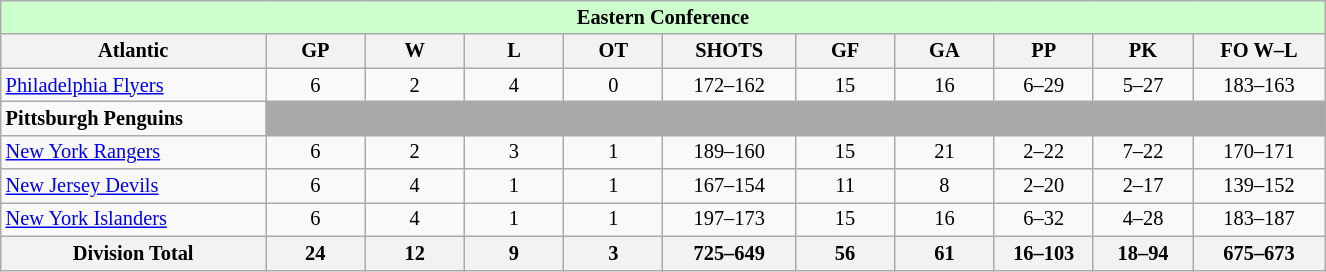<table class="wikitable" style="text-align:center; width:65em; font-size:85%;">
<tr style="background:#cfc; font-weight:bold;">
<td colspan=11>Eastern Conference</td>
</tr>
<tr>
<th width="20%">Atlantic</th>
<th width="7.5%">GP</th>
<th width="7.5%">W</th>
<th width="7.5%">L</th>
<th width="7.5%">OT</th>
<th width="10%">SHOTS</th>
<th width="7.5%">GF</th>
<th width="7.5%">GA</th>
<th width="7.5%">PP</th>
<th width="7.5%">PK</th>
<th width="10%">FO W–L</th>
</tr>
<tr>
<td align=left><a href='#'>Philadelphia Flyers</a></td>
<td>6</td>
<td>2</td>
<td>4</td>
<td>0</td>
<td>172–162</td>
<td>15</td>
<td>16</td>
<td>6–29</td>
<td>5–27</td>
<td>183–163</td>
</tr>
<tr>
<td align=left><strong>Pittsburgh Penguins</strong></td>
<td style="background:darkgray;" colspan=10></td>
</tr>
<tr>
<td align=left><a href='#'>New York Rangers</a></td>
<td>6</td>
<td>2</td>
<td>3</td>
<td>1</td>
<td>189–160</td>
<td>15</td>
<td>21</td>
<td>2–22</td>
<td>7–22</td>
<td>170–171</td>
</tr>
<tr>
<td align=left><a href='#'>New Jersey Devils</a></td>
<td>6</td>
<td>4</td>
<td>1</td>
<td>1</td>
<td>167–154</td>
<td>11</td>
<td>8</td>
<td>2–20</td>
<td>2–17</td>
<td>139–152</td>
</tr>
<tr>
<td align=left><a href='#'>New York Islanders</a></td>
<td>6</td>
<td>4</td>
<td>1</td>
<td>1</td>
<td>197–173</td>
<td>15</td>
<td>16</td>
<td>6–32</td>
<td>4–28</td>
<td>183–187</td>
</tr>
<tr>
<th>Division Total</th>
<th>24</th>
<th>12</th>
<th>9</th>
<th>3</th>
<th>725–649</th>
<th>56</th>
<th>61</th>
<th>16–103</th>
<th>18–94</th>
<th>675–673</th>
</tr>
</table>
